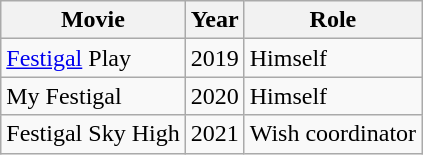<table class="wikitable">
<tr>
<th>Movie</th>
<th>Year</th>
<th>Role</th>
</tr>
<tr>
<td><a href='#'>Festigal</a> Play</td>
<td>2019</td>
<td>Himself</td>
</tr>
<tr>
<td>My Festigal</td>
<td>2020</td>
<td>Himself</td>
</tr>
<tr>
<td>Festigal Sky High</td>
<td>2021</td>
<td>Wish coordinator</td>
</tr>
</table>
